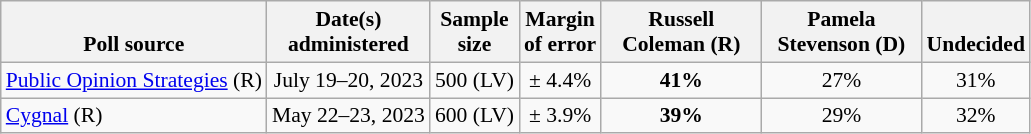<table class="wikitable" style="font-size:90%;text-align:center;">
<tr style="vertical-align:bottom">
<th>Poll source</th>
<th>Date(s)<br>administered</th>
<th>Sample<br>size</th>
<th>Margin<br>of error</th>
<th style="width:100px;">Russell <br>Coleman (R)</th>
<th style="width:100px;">Pamela<br>Stevenson (D)</th>
<th>Undecided</th>
</tr>
<tr>
<td style="text-align:left;"><a href='#'>Public Opinion Strategies</a> (R)</td>
<td>July 19–20, 2023</td>
<td>500 (LV)</td>
<td>± 4.4%</td>
<td><strong>41%</strong></td>
<td>27%</td>
<td>31%</td>
</tr>
<tr>
<td style="text-align:left;"><a href='#'>Cygnal</a> (R)</td>
<td>May 22–23, 2023</td>
<td>600 (LV)</td>
<td>± 3.9%</td>
<td><strong>39%</strong></td>
<td>29%</td>
<td>32%</td>
</tr>
</table>
